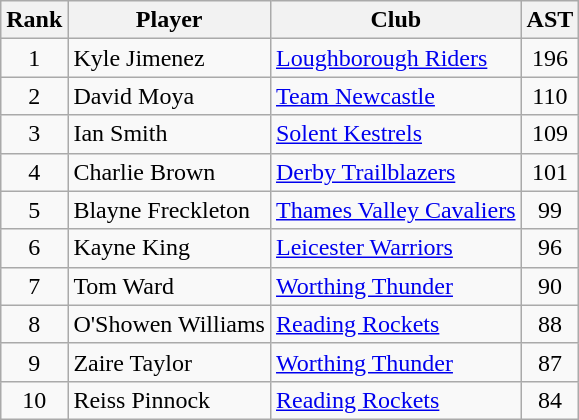<table class="wikitable" style="text-align:center">
<tr>
<th>Rank</th>
<th>Player</th>
<th>Club</th>
<th>AST</th>
</tr>
<tr>
<td rowspan="1">1</td>
<td align="left"> Kyle Jimenez</td>
<td align="left"><a href='#'>Loughborough Riders</a></td>
<td rowspan="1">196</td>
</tr>
<tr>
<td rowspan="1">2</td>
<td align="left"> David Moya</td>
<td align="left"><a href='#'>Team Newcastle</a></td>
<td rowspan="1">110</td>
</tr>
<tr>
<td rowspan="1">3</td>
<td align="left"> Ian Smith</td>
<td align="left"><a href='#'>Solent Kestrels</a></td>
<td rowspan="1">109</td>
</tr>
<tr>
<td rowspan="1">4</td>
<td align="left"> Charlie Brown</td>
<td align="left"><a href='#'>Derby Trailblazers</a></td>
<td rowspan="1">101</td>
</tr>
<tr>
<td rowspan="1">5</td>
<td align="left"> Blayne Freckleton</td>
<td align="left"><a href='#'>Thames Valley Cavaliers</a></td>
<td rowspan="1">99</td>
</tr>
<tr>
<td rowspan="1">6</td>
<td align="left"> Kayne King</td>
<td align="left"><a href='#'>Leicester Warriors</a></td>
<td rowspan="1">96</td>
</tr>
<tr>
<td rowspan="1">7</td>
<td align="left"> Tom Ward</td>
<td align="left"><a href='#'>Worthing Thunder</a></td>
<td rowspan="1">90</td>
</tr>
<tr>
<td rowspan="1">8</td>
<td align="left"> O'Showen Williams</td>
<td align="left"><a href='#'>Reading Rockets</a></td>
<td rowspan="1">88</td>
</tr>
<tr>
<td rowspan="1">9</td>
<td align="left"> Zaire Taylor</td>
<td align="left"><a href='#'>Worthing Thunder</a></td>
<td rowspan="1">87</td>
</tr>
<tr>
<td rowspan="1">10</td>
<td align="left"> Reiss Pinnock</td>
<td align="left"><a href='#'>Reading Rockets</a></td>
<td rowspan="1">84</td>
</tr>
</table>
